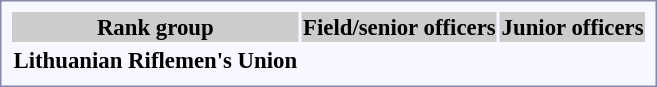<table style="border:1px solid #8888aa; background-color:#f7f8ff; padding:5px; font-size:95%; margin: 0px 12px 12px 0px;">
<tr style="background-color:#CCCCCC">
<th>Rank group</th>
<th colspan="2">Field/senior officers</th>
<th colspan="3">Junior officers</th>
</tr>
<tr style="text-align:center;">
<th rowspan=2> Lithuanian Riflemen's Union</th>
<td></td>
<td></td>
<td></td>
<td></td>
<td></td>
</tr>
<tr style="text-align:center;">
<td></td>
<td></td>
<td></td>
<td></td>
<td></td>
</tr>
</table>
